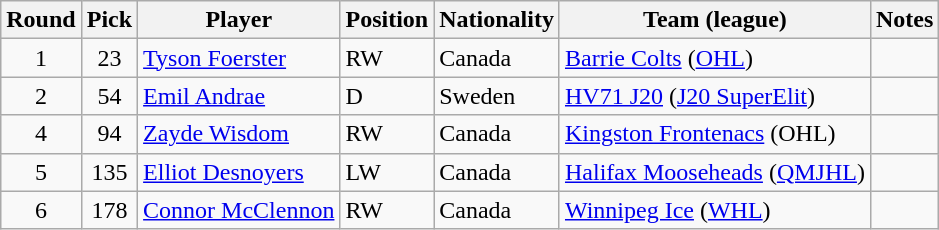<table class="wikitable">
<tr>
<th>Round</th>
<th>Pick</th>
<th>Player</th>
<th>Position</th>
<th>Nationality</th>
<th>Team (league)</th>
<th>Notes</th>
</tr>
<tr>
<td style="text-align:center">1</td>
<td style="text-align:center">23</td>
<td><a href='#'>Tyson Foerster</a></td>
<td>RW</td>
<td> Canada</td>
<td><a href='#'>Barrie Colts</a> (<a href='#'>OHL</a>)</td>
<td></td>
</tr>
<tr>
<td style="text-align:center">2</td>
<td style="text-align:center">54</td>
<td><a href='#'>Emil Andrae</a></td>
<td>D</td>
<td> Sweden</td>
<td><a href='#'>HV71 J20</a> (<a href='#'>J20 SuperElit</a>)</td>
<td></td>
</tr>
<tr>
<td style="text-align:center">4</td>
<td style="text-align:center">94</td>
<td><a href='#'>Zayde Wisdom</a></td>
<td>RW</td>
<td> Canada</td>
<td><a href='#'>Kingston Frontenacs</a> (OHL)</td>
<td></td>
</tr>
<tr>
<td style="text-align:center">5</td>
<td style="text-align:center">135</td>
<td><a href='#'>Elliot Desnoyers</a></td>
<td>LW</td>
<td> Canada</td>
<td><a href='#'>Halifax Mooseheads</a> (<a href='#'>QMJHL</a>)</td>
<td></td>
</tr>
<tr>
<td style="text-align:center">6</td>
<td style="text-align:center">178</td>
<td><a href='#'>Connor McClennon</a></td>
<td>RW</td>
<td> Canada</td>
<td><a href='#'>Winnipeg Ice</a> (<a href='#'>WHL</a>)</td>
<td></td>
</tr>
</table>
